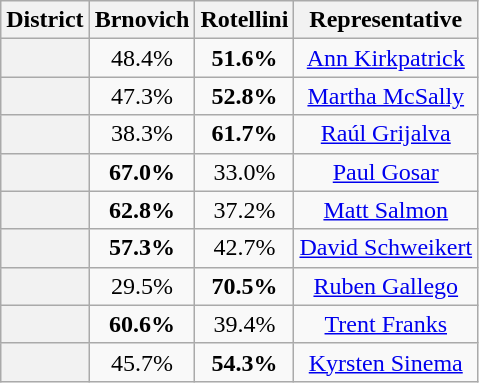<table class=wikitable>
<tr>
<th>District</th>
<th>Brnovich</th>
<th>Rotellini</th>
<th>Representative</th>
</tr>
<tr align=center>
<th></th>
<td>48.4%</td>
<td><strong>51.6%</strong></td>
<td><a href='#'>Ann Kirkpatrick</a></td>
</tr>
<tr align=center>
<th></th>
<td>47.3%</td>
<td><strong>52.8%</strong></td>
<td><a href='#'>Martha McSally</a></td>
</tr>
<tr align=center>
<th></th>
<td>38.3%</td>
<td><strong>61.7%</strong></td>
<td><a href='#'>Raúl Grijalva</a></td>
</tr>
<tr align=center>
<th></th>
<td><strong>67.0%</strong></td>
<td>33.0%</td>
<td><a href='#'>Paul Gosar</a></td>
</tr>
<tr align=center>
<th></th>
<td><strong>62.8%</strong></td>
<td>37.2%</td>
<td><a href='#'>Matt Salmon</a></td>
</tr>
<tr align=center>
<th></th>
<td><strong>57.3%</strong></td>
<td>42.7%</td>
<td><a href='#'>David Schweikert</a></td>
</tr>
<tr align=center>
<th></th>
<td>29.5%</td>
<td><strong>70.5%</strong></td>
<td><a href='#'>Ruben Gallego</a></td>
</tr>
<tr align=center>
<th></th>
<td><strong>60.6%</strong></td>
<td>39.4%</td>
<td><a href='#'>Trent Franks</a></td>
</tr>
<tr align=center>
<th></th>
<td>45.7%</td>
<td><strong>54.3%</strong></td>
<td><a href='#'>Kyrsten Sinema</a></td>
</tr>
</table>
